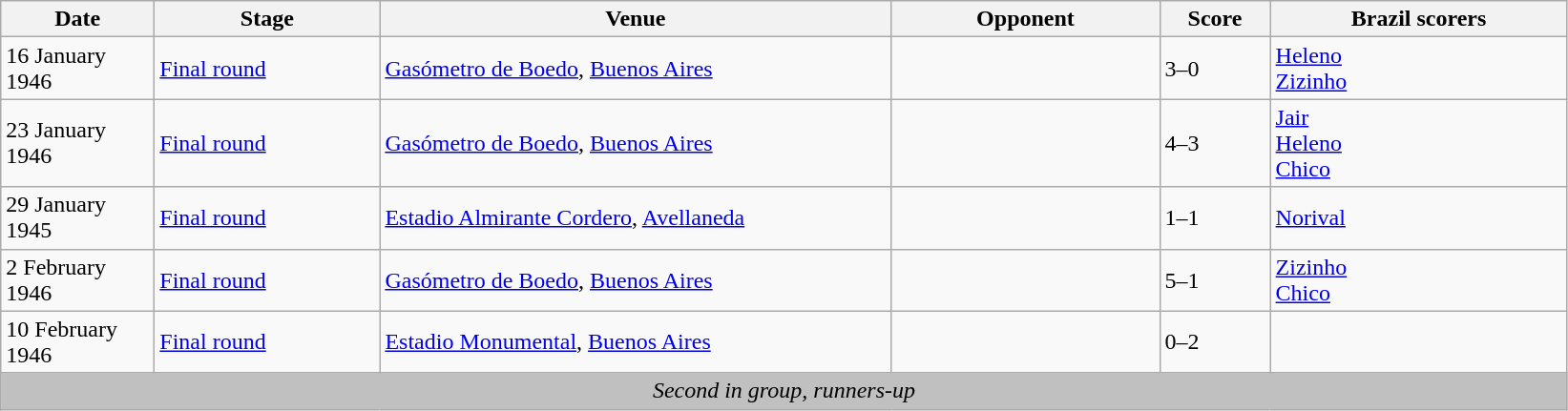<table class="wikitable">
<tr>
<th width=100px>Date</th>
<th width=150px>Stage</th>
<th width=350px>Venue</th>
<th width=180px>Opponent</th>
<th width=70px>Score</th>
<th width=200px>Brazil scorers</th>
</tr>
<tr>
<td>16 January 1946</td>
<td><a href='#'>Final round</a></td>
<td><a href='#'>Gasómetro de Boedo</a>, <a href='#'>Buenos Aires</a></td>
<td></td>
<td>3–0</td>
<td><a href='#'>Heleno</a>  <br> <a href='#'>Zizinho</a> </td>
</tr>
<tr>
<td>23 January 1946</td>
<td><a href='#'>Final round</a></td>
<td><a href='#'>Gasómetro de Boedo</a>, <a href='#'>Buenos Aires</a></td>
<td></td>
<td>4–3</td>
<td><a href='#'>Jair</a>  <br> <a href='#'>Heleno</a>  <br> <a href='#'>Chico</a> </td>
</tr>
<tr>
<td>29 January 1945</td>
<td><a href='#'>Final round</a></td>
<td><a href='#'>Estadio Almirante Cordero</a>, <a href='#'>Avellaneda</a></td>
<td></td>
<td>1–1</td>
<td><a href='#'>Norival</a> </td>
</tr>
<tr>
<td>2 February 1946</td>
<td><a href='#'>Final round</a></td>
<td><a href='#'>Gasómetro de Boedo</a>, <a href='#'>Buenos Aires</a></td>
<td></td>
<td>5–1</td>
<td><a href='#'>Zizinho</a>  <br> <a href='#'>Chico</a> </td>
</tr>
<tr>
<td>10 February 1946</td>
<td><a href='#'>Final round</a></td>
<td><a href='#'>Estadio Monumental</a>, <a href='#'>Buenos Aires</a></td>
<td></td>
<td>0–2</td>
<td></td>
</tr>
<tr>
<td colspan="6"  style="text-align:center; background:silver;"><em>Second in group, runners-up</em></td>
</tr>
</table>
